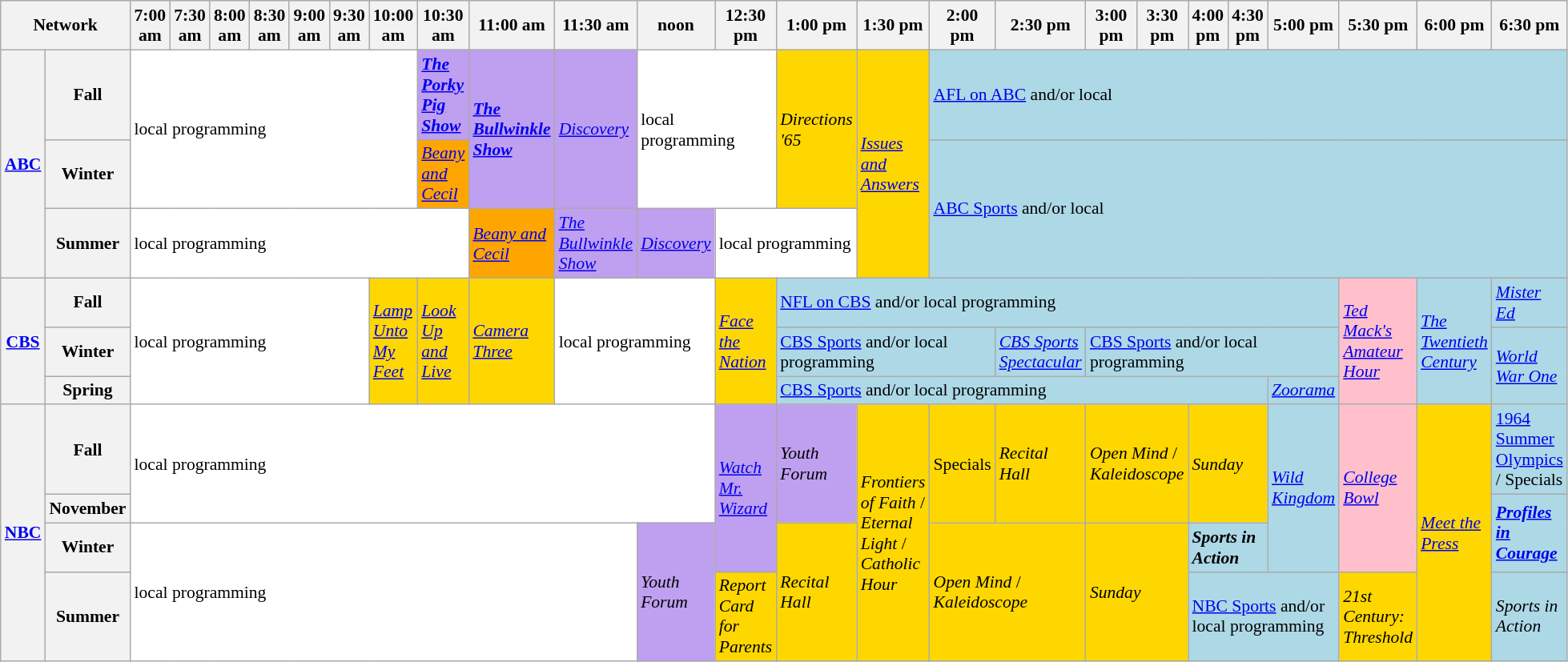<table class=wikitable style="font-size:90%">
<tr>
<th width="1.5%" bgcolor="#C0C0C0" colspan="2">Network</th>
<th width="13%" bgcolor="#C0C0C0">7:00 am</th>
<th width="14%" bgcolor="#C0C0C0">7:30 am</th>
<th width="13%" bgcolor="#C0C0C0">8:00 am</th>
<th width="14%" bgcolor="#C0C0C0">8:30 am</th>
<th width="13%" bgcolor="#C0C0C0">9:00 am</th>
<th width="14%" bgcolor="#C0C0C0">9:30 am</th>
<th width="13%" bgcolor="#C0C0C0">10:00 am</th>
<th width="14%" bgcolor="#C0C0C0">10:30 am</th>
<th width="13%" bgcolor="#C0C0C0">11:00 am</th>
<th width="14%" bgcolor="#C0C0C0">11:30 am</th>
<th width="13%" bgcolor="#C0C0C0">noon</th>
<th width="14%" bgcolor="#C0C0C0">12:30 pm</th>
<th width="13%" bgcolor="#C0C0C0">1:00 pm</th>
<th width="14%" bgcolor="#C0C0C0">1:30 pm</th>
<th width="13%" bgcolor="#C0C0C0">2:00 pm</th>
<th width="14%" bgcolor="#C0C0C0">2:30 pm</th>
<th width="13%" bgcolor="#C0C0C0">3:00 pm</th>
<th width="14%" bgcolor="#C0C0C0">3:30 pm</th>
<th width="13%" bgcolor="#C0C0C0">4:00 pm</th>
<th width="14%" bgcolor="#C0C0C0">4:30 pm</th>
<th width="13%" bgcolor="#C0C0C0">5:00 pm</th>
<th width="14%" bgcolor="#C0C0C0">5:30 pm</th>
<th width="13%" bgcolor="#C0C0C0">6:00 pm</th>
<th width="14%" bgcolor="#C0C0C0">6:30 pm</th>
</tr>
<tr>
<th bgcolor="#C0C0C0" rowspan=3><a href='#'>ABC</a></th>
<th bgcolor=#C0C0C0>Fall</th>
<td bgcolor="white" colspan="7"rowspan=2>local programming</td>
<td bgcolor="bf9fef"><strong><em><a href='#'>The Porky Pig Show</a></em></strong></td>
<td bgcolor="bf9fef" rowspan=2><strong><em><a href='#'>The Bullwinkle Show</a></em></strong> </td>
<td bgcolor="bf9fef" rowspan=2><em><a href='#'>Discovery</a></em></td>
<td bgcolor="white" colspan="2" rowspan=2>local programming</td>
<td bgcolor="gold" rowspan=2><em>Directions '65</em></td>
<td bgcolor="gold" rowspan=3><em><a href='#'>Issues and Answers</a></em></td>
<td bgcolor="lightblue" colspan=10><a href='#'>AFL on ABC</a> and/or local</td>
</tr>
<tr>
<th bgcolor=#C0C0C0>Winter</th>
<td bgcolor="orange"><em><a href='#'>Beany and Cecil</a></em> </td>
<td bgcolor="lightblue" colspan=10 rowspan=2><a href='#'>ABC Sports</a> and/or local</td>
</tr>
<tr>
<th bgcolor=#C0C0C0>Summer</th>
<td bgcolor="white" colspan="8">local programming</td>
<td bgcolor="orange"><em><a href='#'>Beany and Cecil</a></em> </td>
<td bgcolor="bf9fef"><em><a href='#'>The Bullwinkle Show</a></em> </td>
<td bgcolor="bf9fef"><em><a href='#'>Discovery</a></em></td>
<td bgcolor="white" colspan="2">local programming</td>
</tr>
<tr>
<th bgcolor="#C0C0C0" rowspan=3><a href='#'>CBS</a></th>
<th bgcolor=#C0C0C0>Fall</th>
<td bgcolor="white" colspan="6" rowspan=3>local programming</td>
<td bgcolor=gold rowspan=3><em><a href='#'>Lamp Unto My Feet</a></em></td>
<td bgcolor="gold" rowspan=3><em><a href='#'>Look Up and Live</a></em></td>
<td bgcolor="gold" rowspan=3><em><a href='#'>Camera Three</a></em></td>
<td bgcolor="white"colspan=2 rowspan=3>local programming</td>
<td bgcolor="gold" rowspan=3><em><a href='#'>Face the Nation</a></em></td>
<td bgcolor="lightblue" colspan=9><a href='#'>NFL on CBS</a> and/or local programming</td>
<td bgcolor="pink" rowspan=3><em><a href='#'>Ted Mack's Amateur Hour</a></em></td>
<td bgcolor="lightblue" rowspan=3><em><a href='#'>The Twentieth Century</a></em></td>
<td bgcolor="lightblue"><em><a href='#'>Mister Ed</a></em></td>
</tr>
<tr>
<th bgcolor=#C0C0C0>Winter</th>
<td bgcolor="lightblue" colspan=3><a href='#'>CBS Sports</a> and/or local programming</td>
<td bgcolor="lightblue"><em><a href='#'>CBS Sports Spectacular</a></em></td>
<td bgcolor="lightblue" colspan=5><a href='#'>CBS Sports</a> and/or local programming</td>
<td bgcolor="lightblue" rowspan=2><em><a href='#'>World War One</a></em></td>
</tr>
<tr>
<th bgcolor=#C0C0C0>Spring</th>
<td bgcolor="lightblue" colspan=8><a href='#'>CBS Sports</a> and/or local programming</td>
<td bgcolor="lightblue"><em><a href='#'>Zoorama</a></em></td>
</tr>
<tr>
<th bgcolor="#C0C0C0" rowspan=4><a href='#'>NBC</a></th>
<th bgcolor=#C0C0C0>Fall</th>
<td bgcolor="white" colspan="11" rowspan=2>local programming</td>
<td bgcolor="bf9fef" rowspan=3><em><a href='#'>Watch Mr. Wizard</a></em></td>
<td bgcolor="bf9fef" rowspan=2><em>Youth Forum</em></td>
<td bgcolor="gold" rowspan=4><em>Frontiers of Faith</em> / <em>Eternal Light</em> / <em>Catholic Hour</em></td>
<td bgcolor="gold" rowspan=2>Specials</td>
<td bgcolor="gold" rowspan=2><em>Recital Hall</em></td>
<td bgcolor="gold" colspan="2" rowspan=2><em>Open Mind</em> / <em>Kaleidoscope</em></td>
<td bgcolor="gold" colspan="2" rowspan=2><em>Sunday</em></td>
<td bgcolor="lightblue" rowspan=3><em><a href='#'>Wild Kingdom</a></em></td>
<td bgcolor="pink" rowspan=3><em><a href='#'>College Bowl</a></em></td>
<td bgcolor="gold" rowspan=4><em><a href='#'>Meet the Press</a></em></td>
<td bgcolor="lightblue"><a href='#'>1964 Summer Olympics</a> / Specials</td>
</tr>
<tr>
<th bgcolor=#C0C0C0>November</th>
<td bgcolor="lightblue" colspan="2" rowspan=2><strong><em><a href='#'>Profiles in Courage</a></em></strong></td>
</tr>
<tr>
<th bgcolor=#C0C0C0>Winter</th>
<td bgcolor="white" colspan="10" rowspan=2>local programming</td>
<td bgcolor="bf9fef" rowspan=2><em>Youth Forum</em></td>
<td bgcolor="gold" rowspan=2><em>Recital Hall</em></td>
<td bgcolor="gold" colspan="2" rowspan=2><em>Open Mind</em> / <em>Kaleidoscope</em></td>
<td bgcolor="gold" colspan="2" rowspan=2><em>Sunday</em></td>
<td bgcolor="lightblue" colspan=2><strong><em>Sports in Action</em></strong></td>
</tr>
<tr>
<th bgcolor=#C0C0C0>Summer</th>
<td bgcolor="gold"><em>Report Card for Parents</em></td>
<td bgcolor="lightblue" colspan=3><a href='#'>NBC Sports</a> and/or local programming</td>
<td bgcolor="gold"><em>21st Century: Threshold</em></td>
<td bgcolor="lightblue"><em>Sports in Action</em></td>
</tr>
</table>
